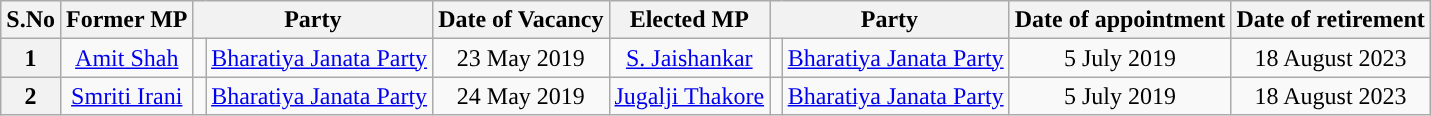<table class="wikitable sortable">
<tr>
<th>S.No</th>
<th>Former MP</th>
<th colspan=2>Party</th>
<th>Date of Vacancy</th>
<th>Elected MP</th>
<th colspan=2>Party</th>
<th>Date of appointment</th>
<th>Date of retirement</th>
</tr>
<tr style="text-align:center;">
<th>1</th>
<td><a href='#'>Amit Shah</a></td>
<td width="1"></td>
<td><a href='#'>Bharatiya Janata Party</a></td>
<td>23 May 2019</td>
<td><a href='#'>S. Jaishankar</a></td>
<td width="1"></td>
<td><a href='#'>Bharatiya Janata Party</a></td>
<td>5 July 2019</td>
<td>18 August 2023</td>
</tr>
<tr style="text-align:center;">
<th>2</th>
<td><a href='#'>Smriti Irani</a></td>
<td width="1"></td>
<td><a href='#'>Bharatiya Janata Party</a></td>
<td>24 May 2019</td>
<td><a href='#'>Jugalji Thakore</a></td>
<td width="1"></td>
<td><a href='#'>Bharatiya Janata Party</a></td>
<td>5 July 2019</td>
<td>18 August 2023</td>
</tr>
</table>
